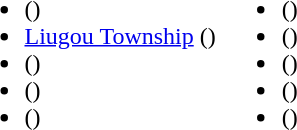<table>
<tr>
<td valign="top"><br><ul><li> ()</li><li><a href='#'>Liugou Township</a> ()</li><li> ()</li><li> ()</li><li>()</li></ul></td>
<td valign="top"><br><ul><li> ()</li><li> ()</li><li> ()</li><li> ()</li><li> ()</li></ul></td>
</tr>
</table>
